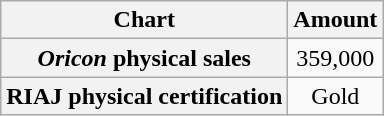<table class="wikitable plainrowheaders">
<tr>
<th>Chart</th>
<th>Amount</th>
</tr>
<tr>
<th scope="row"><em>Oricon</em> physical sales</th>
<td style="text-align:center;">359,000</td>
</tr>
<tr>
<th scope="row">RIAJ physical certification</th>
<td style="text-align:center;">Gold</td>
</tr>
</table>
